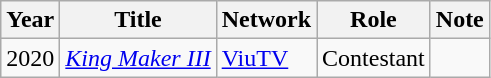<table class="wikitable plainrowheaders">
<tr>
<th scope="col">Year</th>
<th scope="col">Title</th>
<th scope="col">Network</th>
<th scope="col">Role</th>
<th scope="col">Note</th>
</tr>
<tr>
<td>2020</td>
<td><em><a href='#'>King Maker III</a></em></td>
<td rowspan="3"><a href='#'>ViuTV</a></td>
<td>Contestant</td>
<td></td>
</tr>
</table>
